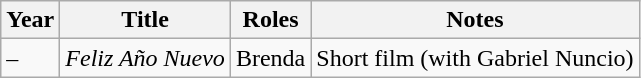<table class="wikitable sortable">
<tr>
<th>Year</th>
<th>Title</th>
<th>Roles</th>
<th>Notes</th>
</tr>
<tr>
<td>–</td>
<td><em>Feliz Año Nuevo</em></td>
<td>Brenda</td>
<td>Short film (with Gabriel Nuncio)</td>
</tr>
</table>
